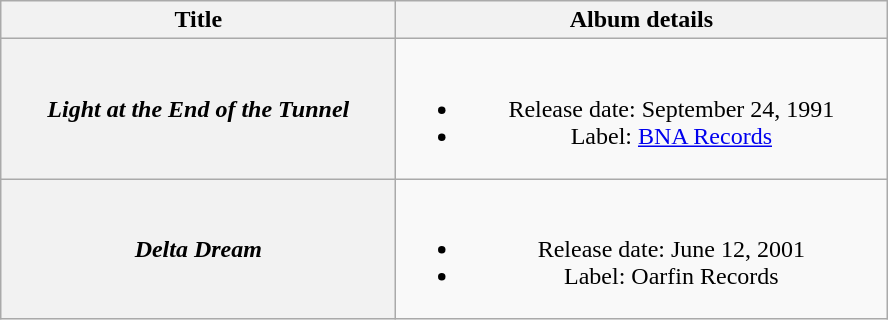<table class="wikitable plainrowheaders" style="text-align:center;">
<tr>
<th style="width:16em;">Title</th>
<th style="width:20em;">Album details</th>
</tr>
<tr>
<th scope="row"><em>Light at the End of the Tunnel</em></th>
<td><br><ul><li>Release date: September 24, 1991</li><li>Label: <a href='#'>BNA Records</a></li></ul></td>
</tr>
<tr>
<th scope="row"><em>Delta Dream</em></th>
<td><br><ul><li>Release date: June 12, 2001</li><li>Label: Oarfin Records</li></ul></td>
</tr>
</table>
